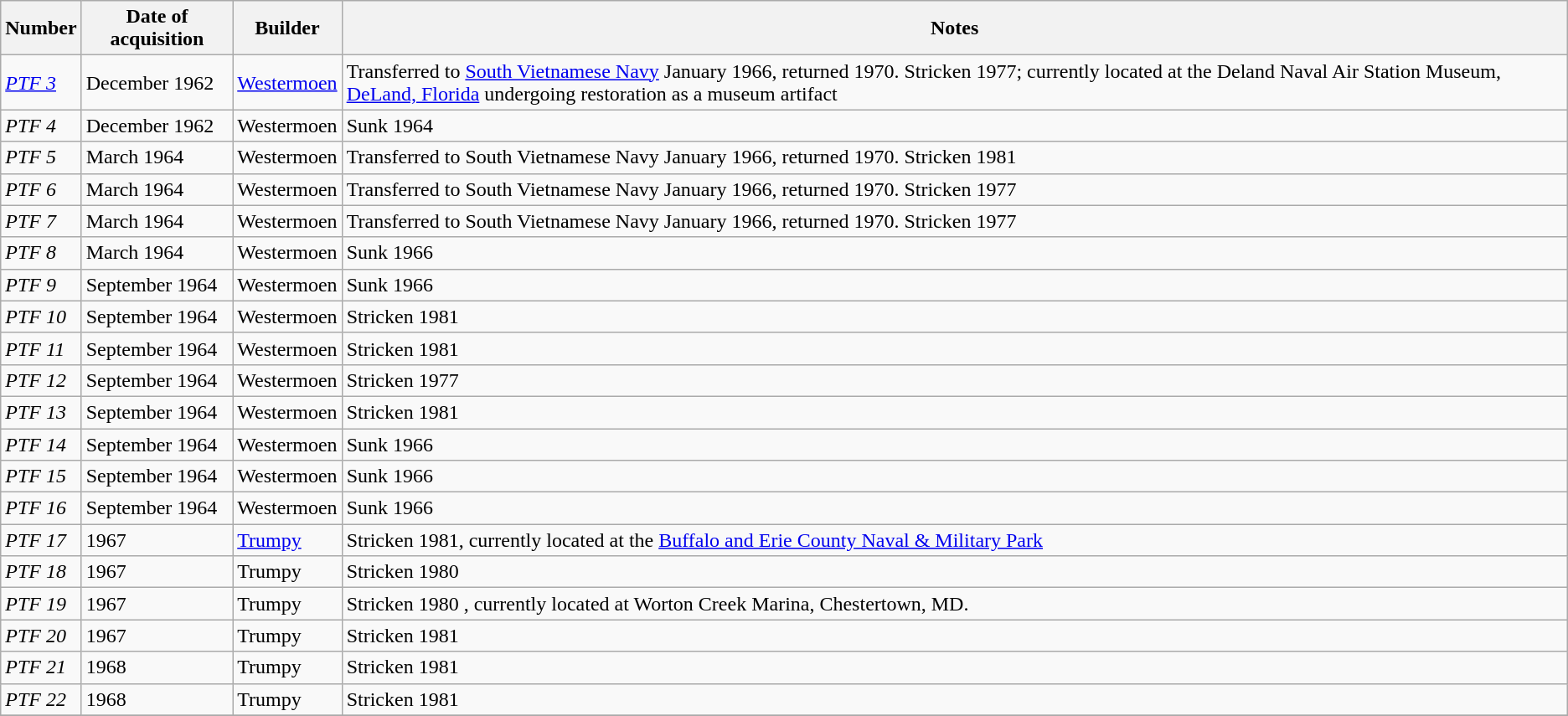<table class="wikitable">
<tr>
<th>Number</th>
<th>Date of acquisition</th>
<th>Builder</th>
<th>Notes</th>
</tr>
<tr>
<td><em><a href='#'>PTF 3</a></em></td>
<td>December 1962</td>
<td><a href='#'>Westermoen</a></td>
<td>Transferred to <a href='#'>South Vietnamese Navy</a> January 1966, returned 1970. Stricken 1977; currently located at the Deland Naval Air Station Museum, <a href='#'>DeLand, Florida</a> undergoing restoration as a museum artifact</td>
</tr>
<tr>
<td><em>PTF 4</em></td>
<td>December 1962</td>
<td>Westermoen</td>
<td>Sunk 1964</td>
</tr>
<tr>
<td><em>PTF 5</em></td>
<td>March 1964</td>
<td>Westermoen</td>
<td>Transferred to South Vietnamese Navy January 1966, returned 1970. Stricken 1981</td>
</tr>
<tr>
<td><em>PTF 6</em></td>
<td>March 1964</td>
<td>Westermoen</td>
<td>Transferred to South Vietnamese Navy January 1966, returned 1970. Stricken 1977</td>
</tr>
<tr>
<td><em>PTF 7</em></td>
<td>March 1964</td>
<td>Westermoen</td>
<td>Transferred to South Vietnamese Navy January 1966, returned 1970. Stricken 1977</td>
</tr>
<tr>
<td><em>PTF 8</em></td>
<td>March 1964</td>
<td>Westermoen</td>
<td>Sunk 1966</td>
</tr>
<tr>
<td><em>PTF 9</em></td>
<td>September 1964</td>
<td>Westermoen</td>
<td>Sunk 1966</td>
</tr>
<tr>
<td><em>PTF 10</em></td>
<td>September 1964</td>
<td>Westermoen</td>
<td>Stricken 1981</td>
</tr>
<tr>
<td><em>PTF 11</em></td>
<td>September 1964</td>
<td>Westermoen</td>
<td>Stricken 1981</td>
</tr>
<tr>
<td><em>PTF 12</em></td>
<td>September 1964</td>
<td>Westermoen</td>
<td>Stricken 1977</td>
</tr>
<tr>
<td><em>PTF 13</em></td>
<td>September 1964</td>
<td>Westermoen</td>
<td>Stricken 1981</td>
</tr>
<tr>
<td><em>PTF 14</em></td>
<td>September 1964</td>
<td>Westermoen</td>
<td>Sunk 1966</td>
</tr>
<tr>
<td><em>PTF 15</em></td>
<td>September 1964</td>
<td>Westermoen</td>
<td>Sunk 1966</td>
</tr>
<tr>
<td><em>PTF 16</em></td>
<td>September 1964</td>
<td>Westermoen</td>
<td>Sunk 1966</td>
</tr>
<tr>
<td><em>PTF 17</em></td>
<td>1967</td>
<td><a href='#'>Trumpy</a></td>
<td>Stricken 1981, currently located at the <a href='#'>Buffalo and Erie County Naval & Military Park</a></td>
</tr>
<tr>
<td><em>PTF 18</em></td>
<td>1967</td>
<td>Trumpy</td>
<td>Stricken 1980</td>
</tr>
<tr>
<td><em>PTF 19</em></td>
<td>1967</td>
<td>Trumpy</td>
<td>Stricken 1980 , currently located at Worton Creek Marina, Chestertown, MD.</td>
</tr>
<tr>
<td><em>PTF 20</em></td>
<td>1967</td>
<td>Trumpy</td>
<td>Stricken 1981</td>
</tr>
<tr>
<td><em>PTF 21</em></td>
<td>1968</td>
<td>Trumpy</td>
<td>Stricken 1981</td>
</tr>
<tr>
<td><em>PTF 22</em></td>
<td>1968</td>
<td>Trumpy</td>
<td>Stricken 1981</td>
</tr>
<tr>
</tr>
</table>
